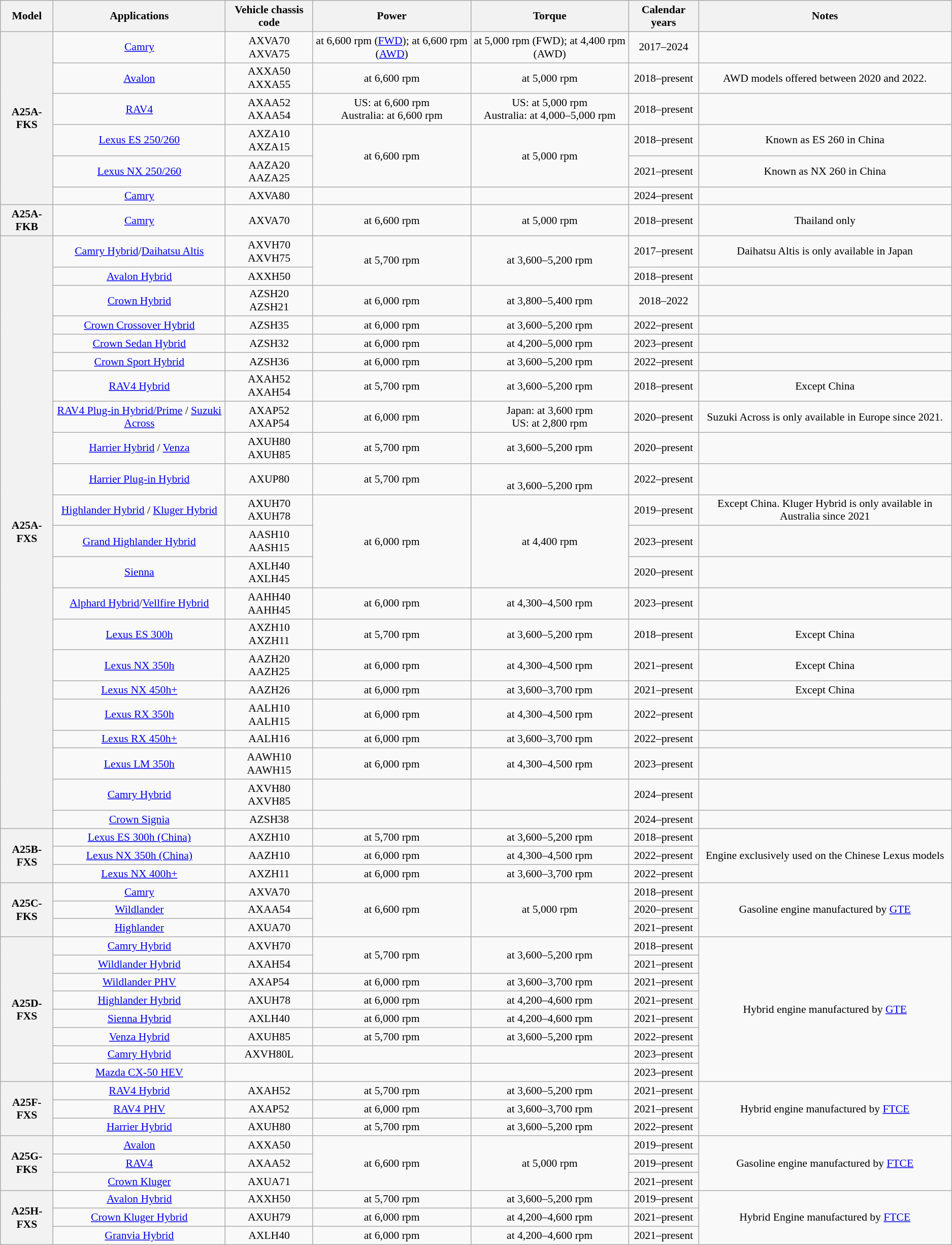<table class="wikitable" style="text-align:center; font-size:90%;">
<tr>
<th>Model</th>
<th>Applications</th>
<th>Vehicle chassis code</th>
<th>Power</th>
<th>Torque</th>
<th>Calendar years</th>
<th>Notes</th>
</tr>
<tr>
<th rowspan="6">A25A-FKS</th>
<td><a href='#'>Camry</a></td>
<td>AXVA70<br>AXVA75</td>
<td> at 6,600 rpm (<a href='#'>FWD</a>);  at 6,600 rpm (<a href='#'>AWD</a>)</td>
<td> at 5,000 rpm (FWD);  at 4,400 rpm (AWD)</td>
<td>2017–2024</td>
<td></td>
</tr>
<tr>
<td><a href='#'>Avalon</a></td>
<td>AXXA50<br>AXXA55</td>
<td> at 6,600 rpm</td>
<td> at 5,000 rpm</td>
<td>2018–present</td>
<td>AWD models offered between 2020 and 2022.</td>
</tr>
<tr>
<td><a href='#'>RAV4</a></td>
<td>AXAA52<br>AXAA54</td>
<td>US:  at 6,600 rpm<br>Australia:  at 6,600 rpm</td>
<td>US:  at 5,000 rpm<br>Australia:  at 4,000–5,000 rpm</td>
<td>2018–present</td>
<td></td>
</tr>
<tr>
<td><a href='#'>Lexus ES 250/260</a></td>
<td>AXZA10<br>AXZA15</td>
<td rowspan="2"> at 6,600 rpm</td>
<td rowspan="2"> at 5,000 rpm</td>
<td>2018–present</td>
<td>Known as ES 260 in China</td>
</tr>
<tr>
<td><a href='#'>Lexus NX 250/260</a></td>
<td>AAZA20<br>AAZA25</td>
<td>2021–present</td>
<td>Known as NX 260 in China</td>
</tr>
<tr>
<td><a href='#'>Camry</a></td>
<td>AXVA80</td>
<td></td>
<td></td>
<td>2024–present</td>
<td></td>
</tr>
<tr>
<th rowspan="1">A25A-FKB</th>
<td><a href='#'>Camry</a></td>
<td>AXVA70</td>
<td> at 6,600 rpm</td>
<td> at 5,000 rpm</td>
<td>2018–present</td>
<td>Thailand only</td>
</tr>
<tr>
<th rowspan="22">A25A-FXS</th>
<td><a href='#'>Camry Hybrid</a>/<a href='#'>Daihatsu Altis</a></td>
<td>AXVH70<br>AXVH75</td>
<td rowspan="2"> at 5,700 rpm</td>
<td rowspan="2"> at 3,600–5,200 rpm</td>
<td>2017–present</td>
<td>Daihatsu Altis is only available in Japan</td>
</tr>
<tr>
<td><a href='#'>Avalon Hybrid</a></td>
<td>AXXH50</td>
<td>2018–present</td>
<td></td>
</tr>
<tr>
<td><a href='#'>Crown Hybrid</a></td>
<td>AZSH20<br>AZSH21</td>
<td> at 6,000 rpm</td>
<td> at 3,800–5,400 rpm</td>
<td>2018–2022</td>
<td></td>
</tr>
<tr>
<td><a href='#'>Crown Crossover Hybrid</a></td>
<td>AZSH35</td>
<td> at 6,000 rpm</td>
<td> at 3,600–5,200 rpm</td>
<td>2022–present</td>
<td></td>
</tr>
<tr>
<td><a href='#'>Crown Sedan Hybrid</a></td>
<td>AZSH32</td>
<td> at 6,000 rpm</td>
<td> at 4,200–5,000 rpm</td>
<td>2023–present</td>
<td></td>
</tr>
<tr>
<td><a href='#'>Crown Sport Hybrid</a></td>
<td>AZSH36</td>
<td> at 6,000 rpm</td>
<td> at 3,600–5,200 rpm</td>
<td>2022–present</td>
<td></td>
</tr>
<tr>
<td><a href='#'>RAV4 Hybrid</a></td>
<td>AXAH52<br>AXAH54</td>
<td> at 5,700 rpm</td>
<td> at 3,600–5,200 rpm</td>
<td>2018–present</td>
<td>Except China</td>
</tr>
<tr>
<td><a href='#'>RAV4 Plug-in Hybrid/Prime</a> / <a href='#'>Suzuki Across</a></td>
<td>AXAP52<br>AXAP54</td>
<td> at 6,000 rpm</td>
<td>Japan:  at 3,600 rpm<br>US:  at 2,800 rpm</td>
<td>2020–present</td>
<td>Suzuki Across is only available in Europe since 2021.</td>
</tr>
<tr>
<td><a href='#'>Harrier Hybrid</a> / <a href='#'>Venza</a></td>
<td>AXUH80<br>AXUH85</td>
<td> at 5,700 rpm</td>
<td> at 3,600–5,200 rpm</td>
<td>2020–present</td>
<td></td>
</tr>
<tr>
<td><a href='#'>Harrier Plug-in Hybrid</a></td>
<td>AXUP80</td>
<td> at 5,700 rpm</td>
<td><br> at 3,600–5,200 rpm</td>
<td>2022–present</td>
<td></td>
</tr>
<tr>
<td><a href='#'>Highlander Hybrid</a> / <a href='#'>Kluger Hybrid</a></td>
<td>AXUH70<br>AXUH78</td>
<td rowspan="3"> at 6,000 rpm</td>
<td rowspan="3"> at 4,400 rpm</td>
<td>2019–present</td>
<td>Except China. Kluger Hybrid is only available in Australia since 2021</td>
</tr>
<tr>
<td><a href='#'>Grand Highlander Hybrid</a></td>
<td>AASH10<br>AASH15</td>
<td>2023–present</td>
<td></td>
</tr>
<tr>
<td><a href='#'>Sienna</a></td>
<td>AXLH40<br>AXLH45</td>
<td>2020–present</td>
<td></td>
</tr>
<tr>
<td><a href='#'>Alphard Hybrid</a>/<a href='#'>Vellfire Hybrid</a></td>
<td>AAHH40<br>AAHH45</td>
<td> at 6,000 rpm</td>
<td> at 4,300–4,500 rpm</td>
<td>2023–present</td>
<td></td>
</tr>
<tr>
<td><a href='#'>Lexus ES 300h</a></td>
<td>AXZH10<br>AXZH11</td>
<td> at 5,700 rpm</td>
<td> at 3,600–5,200 rpm</td>
<td>2018–present</td>
<td>Except China</td>
</tr>
<tr>
<td><a href='#'>Lexus NX 350h</a></td>
<td>AAZH20<br>AAZH25</td>
<td> at 6,000 rpm</td>
<td> at 4,300–4,500 rpm</td>
<td>2021–present</td>
<td>Except China</td>
</tr>
<tr>
<td><a href='#'>Lexus NX 450h+</a></td>
<td>AAZH26</td>
<td> at 6,000 rpm</td>
<td> at 3,600–3,700 rpm</td>
<td>2021–present</td>
<td>Except China</td>
</tr>
<tr>
<td><a href='#'>Lexus RX 350h</a></td>
<td>AALH10<br>AALH15</td>
<td> at 6,000 rpm</td>
<td> at 4,300–4,500 rpm</td>
<td>2022–present</td>
<td></td>
</tr>
<tr>
<td><a href='#'>Lexus RX 450h+</a></td>
<td>AALH16</td>
<td> at 6,000 rpm</td>
<td> at 3,600–3,700 rpm</td>
<td>2022–present</td>
<td></td>
</tr>
<tr>
<td><a href='#'>Lexus LM 350h</a></td>
<td>AAWH10<br>AAWH15</td>
<td> at 6,000 rpm</td>
<td> at 4,300–4,500 rpm</td>
<td>2023–present</td>
<td></td>
</tr>
<tr>
<td><a href='#'>Camry Hybrid</a></td>
<td>AXVH80<br>AXVH85</td>
<td></td>
<td></td>
<td>2024–present</td>
<td></td>
</tr>
<tr>
<td><a href='#'>Crown Signia</a></td>
<td>AZSH38</td>
<td></td>
<td></td>
<td>2024–present</td>
<td></td>
</tr>
<tr>
<th rowspan="3">A25B-FXS</th>
<td><a href='#'>Lexus ES 300h (China)</a></td>
<td>AXZH10</td>
<td> at 5,700 rpm</td>
<td> at 3,600–5,200 rpm</td>
<td>2018–present</td>
<td rowspan="3">Engine exclusively used on the Chinese Lexus models</td>
</tr>
<tr>
<td><a href='#'>Lexus NX 350h (China)</a></td>
<td>AAZH10</td>
<td> at 6,000 rpm</td>
<td> at 4,300–4,500 rpm</td>
<td>2022–present</td>
</tr>
<tr>
<td><a href='#'>Lexus NX 400h+</a></td>
<td>AXZH11</td>
<td> at 6,000 rpm</td>
<td> at 3,600–3,700 rpm</td>
<td>2022–present</td>
</tr>
<tr>
<th rowspan="3">A25C-FKS</th>
<td><a href='#'>Camry</a></td>
<td>AXVA70</td>
<td rowspan="3"> at 6,600 rpm</td>
<td rowspan="3"> at 5,000 rpm</td>
<td>2018–present</td>
<td rowspan="3">Gasoline engine manufactured by <a href='#'>GTE</a></td>
</tr>
<tr>
<td><a href='#'>Wildlander</a></td>
<td>AXAA54</td>
<td>2020–present</td>
</tr>
<tr>
<td><a href='#'>Highlander</a></td>
<td>AXUA70</td>
<td>2021–present</td>
</tr>
<tr>
<th rowspan="8">A25D-FXS</th>
<td><a href='#'>Camry Hybrid</a></td>
<td>AXVH70</td>
<td rowspan="2"> at 5,700 rpm</td>
<td rowspan="2"> at 3,600–5,200 rpm</td>
<td>2018–present</td>
<td rowspan="8">Hybrid engine manufactured by <a href='#'>GTE</a></td>
</tr>
<tr>
<td><a href='#'>Wildlander Hybrid</a></td>
<td>AXAH54</td>
<td>2021–present</td>
</tr>
<tr>
<td><a href='#'>Wildlander PHV</a></td>
<td>AXAP54</td>
<td> at 6,000 rpm</td>
<td> at 3,600–3,700 rpm</td>
<td>2021–present</td>
</tr>
<tr>
<td><a href='#'>Highlander Hybrid</a></td>
<td>AXUH78</td>
<td> at 6,000 rpm</td>
<td> at 4,200–4,600 rpm</td>
<td>2021–present</td>
</tr>
<tr>
<td><a href='#'>Sienna Hybrid</a></td>
<td>AXLH40</td>
<td> at 6,000 rpm</td>
<td> at 4,200–4,600 rpm</td>
<td>2021–present</td>
</tr>
<tr>
<td><a href='#'>Venza Hybrid</a></td>
<td>AXUH85</td>
<td> at 5,700 rpm</td>
<td> at 3,600–5,200 rpm</td>
<td>2022–present</td>
</tr>
<tr>
<td><a href='#'>Camry Hybrid</a></td>
<td>AXVH80L</td>
<td></td>
<td></td>
<td>2023–present</td>
</tr>
<tr>
<td><a href='#'>Mazda CX-50 HEV</a></td>
<td></td>
<td></td>
<td></td>
<td>2023–present</td>
</tr>
<tr>
<th rowspan="3">A25F-FXS</th>
<td><a href='#'>RAV4 Hybrid</a></td>
<td>AXAH52</td>
<td> at 5,700 rpm</td>
<td> at 3,600–5,200 rpm</td>
<td>2021–present</td>
<td rowspan="3">Hybrid engine manufactured by <a href='#'>FTCE</a></td>
</tr>
<tr>
<td><a href='#'>RAV4 PHV</a></td>
<td>AXAP52</td>
<td> at 6,000 rpm</td>
<td> at 3,600–3,700 rpm</td>
<td>2021–present</td>
</tr>
<tr>
<td><a href='#'>Harrier Hybrid</a></td>
<td>AXUH80</td>
<td> at 5,700 rpm</td>
<td> at 3,600–5,200 rpm</td>
<td>2022–present</td>
</tr>
<tr>
<th rowspan="3">A25G-FKS</th>
<td><a href='#'>Avalon</a></td>
<td>AXXA50</td>
<td rowspan="3"> at 6,600 rpm</td>
<td rowspan="3"> at 5,000 rpm</td>
<td>2019–present</td>
<td rowspan="3">Gasoline engine manufactured by <a href='#'>FTCE</a></td>
</tr>
<tr>
<td><a href='#'>RAV4</a></td>
<td>AXAA52</td>
<td>2019–present</td>
</tr>
<tr>
<td><a href='#'>Crown Kluger</a></td>
<td>AXUA71</td>
<td>2021–present</td>
</tr>
<tr>
<th rowspan="3">A25H-FXS</th>
<td><a href='#'>Avalon Hybrid</a></td>
<td>AXXH50</td>
<td> at 5,700 rpm</td>
<td> at 3,600–5,200 rpm</td>
<td>2019–present</td>
<td rowspan="3">Hybrid Engine manufactured by <a href='#'>FTCE</a></td>
</tr>
<tr>
<td><a href='#'>Crown Kluger Hybrid</a></td>
<td>AXUH79</td>
<td> at 6,000 rpm</td>
<td> at 4,200–4,600 rpm</td>
<td>2021–present</td>
</tr>
<tr>
<td><a href='#'>Granvia Hybrid</a></td>
<td>AXLH40</td>
<td> at 6,000 rpm</td>
<td> at 4,200–4,600 rpm</td>
<td>2021–present</td>
</tr>
</table>
